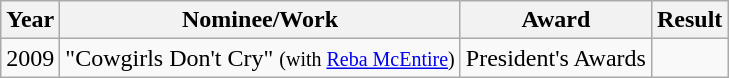<table class="wikitable">
<tr>
<th>Year</th>
<th>Nominee/Work</th>
<th>Award</th>
<th>Result</th>
</tr>
<tr>
<td>2009</td>
<td>"Cowgirls Don't Cry" <small>(with <a href='#'>Reba McEntire</a>)</small></td>
<td>President's Awards</td>
<td></td>
</tr>
</table>
